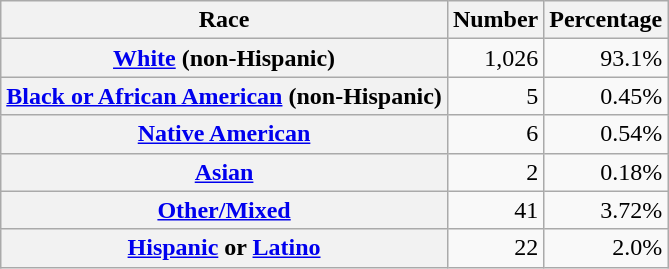<table class="wikitable" style="text-align:right">
<tr>
<th scope="col">Race</th>
<th scope="col">Number</th>
<th scope="col">Percentage</th>
</tr>
<tr>
<th scope="row"><a href='#'>White</a> (non-Hispanic)</th>
<td>1,026</td>
<td>93.1%</td>
</tr>
<tr>
<th scope="row"><a href='#'>Black or African American</a> (non-Hispanic)</th>
<td>5</td>
<td>0.45%</td>
</tr>
<tr>
<th scope="row"><a href='#'>Native American</a></th>
<td>6</td>
<td>0.54%</td>
</tr>
<tr>
<th scope="row"><a href='#'>Asian</a></th>
<td>2</td>
<td>0.18%</td>
</tr>
<tr>
<th scope="row"><a href='#'>Other/Mixed</a></th>
<td>41</td>
<td>3.72%</td>
</tr>
<tr>
<th scope="row"><a href='#'>Hispanic</a> or <a href='#'>Latino</a></th>
<td>22</td>
<td>2.0%</td>
</tr>
</table>
